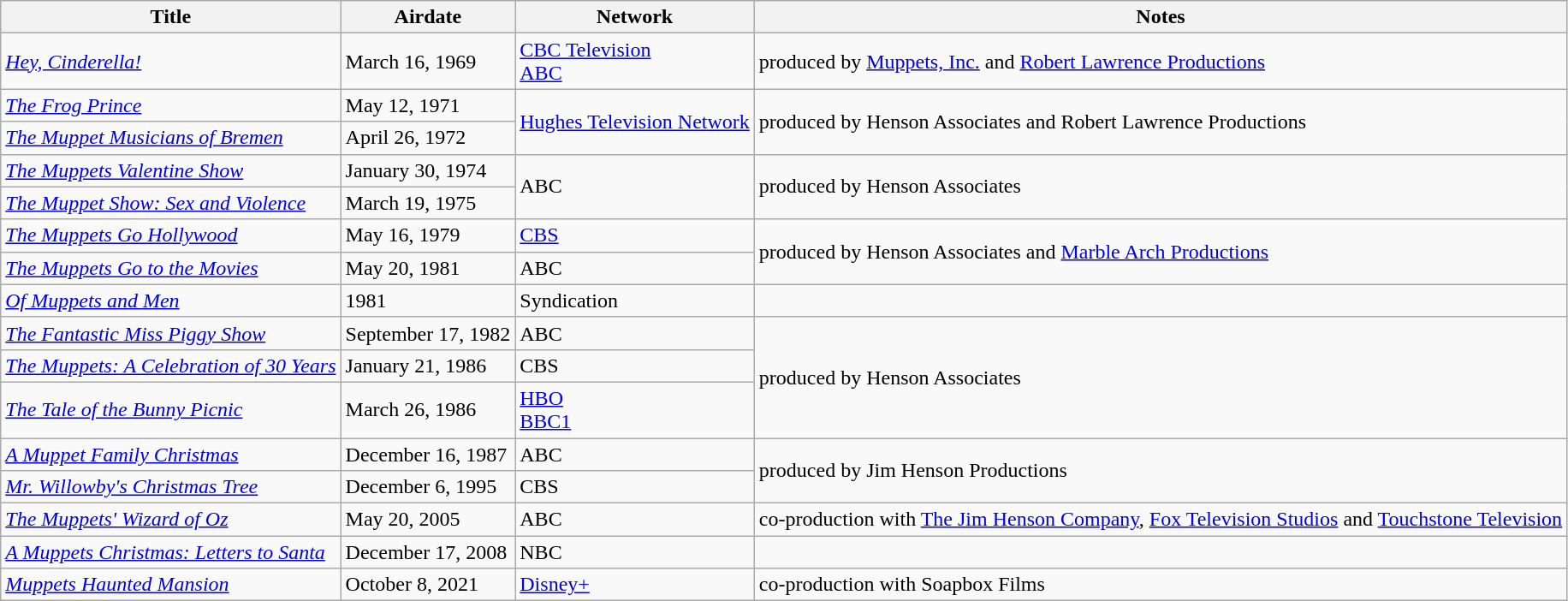<table class="wikitable sortable">
<tr>
<th>Title</th>
<th>Airdate</th>
<th>Network</th>
<th>Notes</th>
</tr>
<tr>
<td><em><a href='#'>Hey, Cinderella!</a></em></td>
<td>March 16, 1969</td>
<td><a href='#'>CBC Television</a><br><a href='#'>ABC</a></td>
<td>produced by <a href='#'>Muppets, Inc.</a> and <a href='#'>Robert Lawrence Productions</a></td>
</tr>
<tr>
<td><em><a href='#'>The Frog Prince</a></em></td>
<td>May 12, 1971</td>
<td rowspan="2"><a href='#'>Hughes Television Network</a></td>
<td rowspan="2">produced by Henson Associates and Robert Lawrence Productions</td>
</tr>
<tr>
<td><em><a href='#'>The Muppet Musicians of Bremen</a></em></td>
<td>April 26, 1972</td>
</tr>
<tr>
<td><em><a href='#'>The Muppets Valentine Show</a></em></td>
<td>January 30, 1974</td>
<td rowspan="2">ABC</td>
<td rowspan="2">produced by Henson Associates</td>
</tr>
<tr>
<td><em><a href='#'>The Muppet Show: Sex and Violence</a></em></td>
<td>March 19, 1975</td>
</tr>
<tr>
<td><em><a href='#'>The Muppets Go Hollywood</a></em></td>
<td>May 16, 1979</td>
<td><a href='#'>CBS</a></td>
<td rowspan="2">produced by Henson Associates and <a href='#'>Marble Arch Productions</a></td>
</tr>
<tr>
<td><em><a href='#'>The Muppets Go to the Movies</a></em></td>
<td>May 20, 1981</td>
<td>ABC</td>
</tr>
<tr>
<td><em><a href='#'>Of Muppets and Men</a></em></td>
<td>1981</td>
<td>Syndication</td>
<td></td>
</tr>
<tr>
<td><em><a href='#'>The Fantastic Miss Piggy Show</a></em></td>
<td>September 17, 1982</td>
<td>ABC</td>
<td rowspan="3">produced by Henson Associates</td>
</tr>
<tr>
<td><em><a href='#'>The Muppets: A Celebration of 30 Years</a></em></td>
<td>January 21, 1986</td>
<td>CBS</td>
</tr>
<tr>
<td><em><a href='#'>The Tale of the Bunny Picnic</a></em></td>
<td>March 26, 1986</td>
<td><a href='#'>HBO</a><br><a href='#'>BBC1</a></td>
</tr>
<tr>
<td><em><a href='#'>A Muppet Family Christmas</a></em></td>
<td>December 16, 1987</td>
<td>ABC</td>
<td rowspan="2">produced by Jim Henson Productions</td>
</tr>
<tr>
<td><em><a href='#'>Mr. Willowby's Christmas Tree</a></em></td>
<td>December 6, 1995</td>
<td>CBS</td>
</tr>
<tr>
<td><em><a href='#'>The Muppets' Wizard of Oz</a></em></td>
<td>May 20, 2005</td>
<td>ABC</td>
<td>co-production with <a href='#'>The Jim Henson Company</a>, <a href='#'>Fox Television Studios</a> and <a href='#'>Touchstone Television</a></td>
</tr>
<tr>
<td><em><a href='#'>A Muppets Christmas: Letters to Santa</a></em></td>
<td>December 17, 2008</td>
<td>NBC</td>
<td></td>
</tr>
<tr>
<td><em><a href='#'>Muppets Haunted Mansion</a></em></td>
<td>October 8, 2021</td>
<td><a href='#'>Disney+</a></td>
<td>co-production with Soapbox Films</td>
</tr>
</table>
